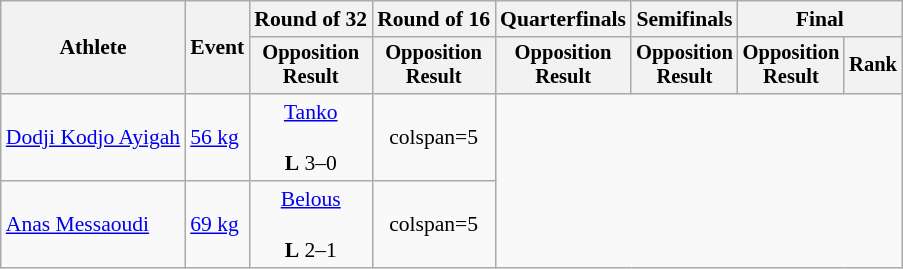<table class="wikitable" style="font-size:90%;">
<tr>
<th rowspan=2>Athlete</th>
<th rowspan=2>Event</th>
<th>Round of 32</th>
<th>Round of 16</th>
<th>Quarterfinals</th>
<th>Semifinals</th>
<th colspan=2>Final</th>
</tr>
<tr style="font-size:95%">
<th>Opposition<br>Result</th>
<th>Opposition<br>Result</th>
<th>Opposition<br>Result</th>
<th>Opposition<br>Result</th>
<th>Opposition<br>Result</th>
<th>Rank</th>
</tr>
<tr align=center>
<td align=left><a href='#'>Dodji Kodjo Ayigah</a></td>
<td align=left><a href='#'>56 kg</a></td>
<td><a href='#'>Tanko</a><br><br><strong>L</strong> 3–0 </td>
<td>colspan=5 </td>
</tr>
<tr align=center>
<td align=left><a href='#'>Anas Messaoudi</a></td>
<td align=left><a href='#'>69 kg</a></td>
<td><a href='#'>Belous</a><br><br><strong>L</strong> 2–1 </td>
<td>colspan=5 </td>
</tr>
</table>
